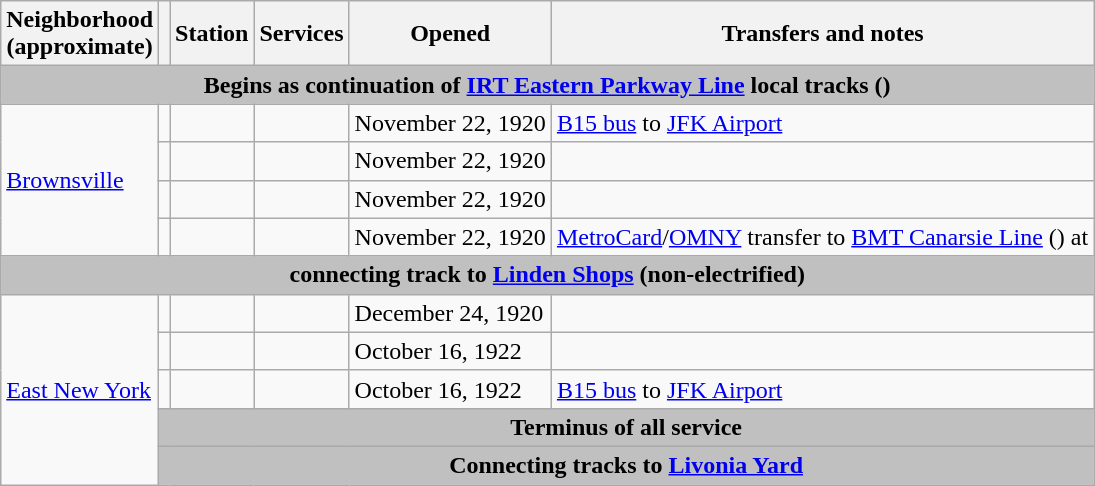<table class="wikitable">
<tr>
<th>Neighborhood<br>(approximate)</th>
<th></th>
<th>Station</th>
<th>Services</th>
<th>Opened</th>
<th>Transfers and notes</th>
</tr>
<tr>
<th colspan=6 style="background-color: silver;">Begins as continuation of <a href='#'>IRT Eastern Parkway Line</a> local tracks ()</th>
</tr>
<tr>
<td rowspan=4><a href='#'>Brownsville</a></td>
<td></td>
<td></td>
<td></td>
<td>November 22, 1920</td>
<td><a href='#'>B15 bus</a> to <a href='#'>JFK Airport</a></td>
</tr>
<tr>
<td></td>
<td></td>
<td></td>
<td>November 22, 1920</td>
<td></td>
</tr>
<tr>
<td></td>
<td></td>
<td></td>
<td>November 22, 1920</td>
<td></td>
</tr>
<tr>
<td></td>
<td></td>
<td></td>
<td>November 22, 1920</td>
<td><a href='#'>MetroCard</a>/<a href='#'>OMNY</a> transfer to <a href='#'>BMT Canarsie Line</a> () at </td>
</tr>
<tr>
<th colspan=6 style="background-color: silver;">connecting track to <a href='#'>Linden Shops</a> (non-electrified)</th>
</tr>
<tr>
<td rowspan=5><a href='#'>East New York</a></td>
<td></td>
<td></td>
<td></td>
<td>December 24, 1920</td>
<td></td>
</tr>
<tr>
<td></td>
<td></td>
<td></td>
<td>October 16, 1922</td>
<td></td>
</tr>
<tr>
<td></td>
<td></td>
<td></td>
<td>October 16, 1922</td>
<td><a href='#'>B15 bus</a> to <a href='#'>JFK Airport</a></td>
</tr>
<tr>
<th colspan=5 style="background-color: silver;">Terminus of all service</th>
</tr>
<tr>
<th colspan=6 style="background-color: silver;">Connecting tracks to <a href='#'>Livonia Yard</a></th>
</tr>
</table>
